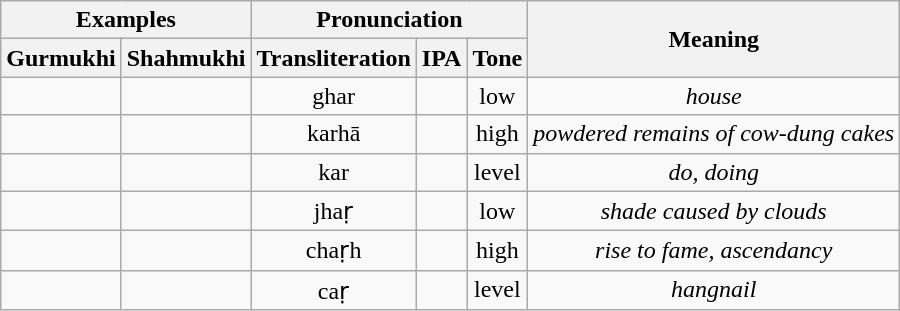<table class="wikitable" style="text-align:center;">
<tr>
<th colspan="2">Examples</th>
<th colspan="3">Pronunciation</th>
<th rowspan="2">Meaning</th>
</tr>
<tr>
<th>Gurmukhi</th>
<th>Shahmukhi</th>
<th>Transliteration</th>
<th>IPA</th>
<th>Tone</th>
</tr>
<tr>
<td></td>
<td></td>
<td>ghar</td>
<td></td>
<td>low</td>
<td><em>house</em></td>
</tr>
<tr>
<td></td>
<td></td>
<td>karhā</td>
<td></td>
<td>high</td>
<td><em>powdered remains of cow-dung cakes</em></td>
</tr>
<tr>
<td></td>
<td></td>
<td>kar</td>
<td></td>
<td>level</td>
<td><em>do, doing</em></td>
</tr>
<tr>
<td></td>
<td></td>
<td>jhaṛ</td>
<td></td>
<td>low</td>
<td><em>shade caused by clouds</em></td>
</tr>
<tr>
<td></td>
<td></td>
<td>chaṛh</td>
<td></td>
<td>high</td>
<td><em>rise to fame, ascendancy</em></td>
</tr>
<tr>
<td></td>
<td></td>
<td>caṛ</td>
<td></td>
<td>level</td>
<td><em>hangnail</em></td>
</tr>
</table>
